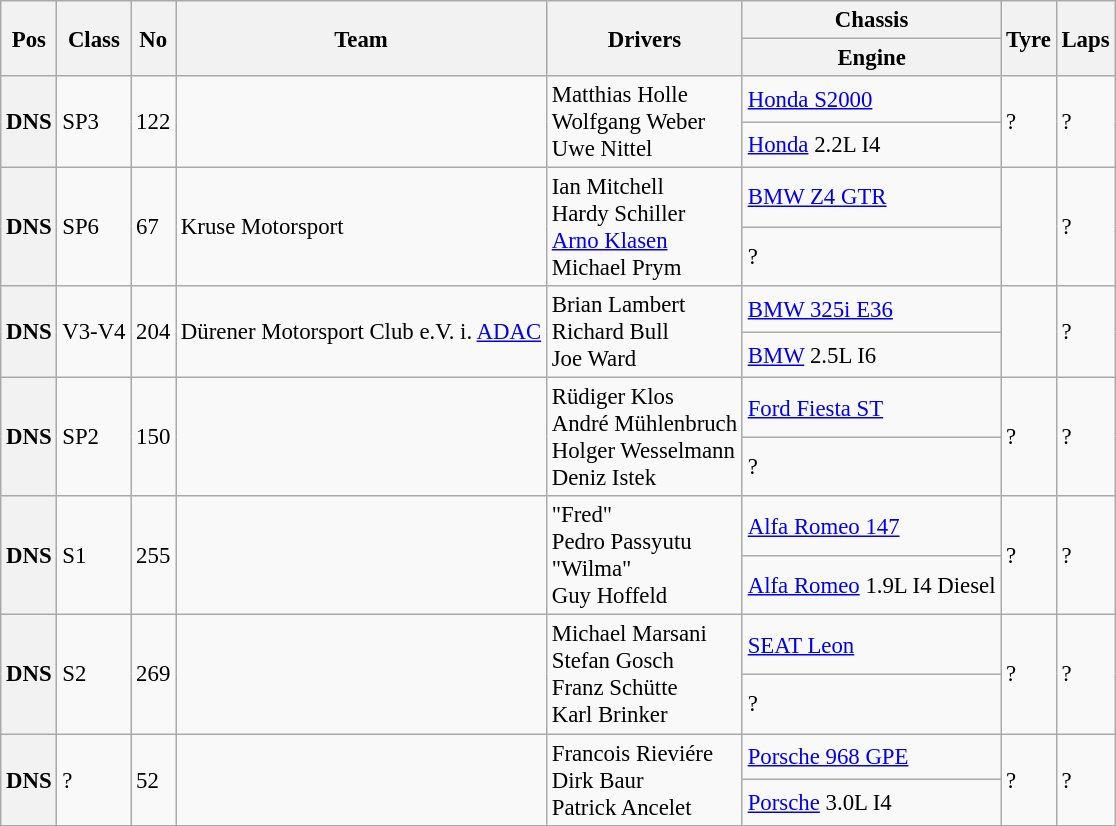<table class="wikitable" style="font-size: 95%;">
<tr>
<th rowspan=2>Pos</th>
<th rowspan=2>Class</th>
<th rowspan=2>No</th>
<th rowspan=2>Team</th>
<th rowspan=2>Drivers</th>
<th>Chassis</th>
<th rowspan=2>Tyre</th>
<th rowspan=2>Laps</th>
</tr>
<tr>
<th>Engine</th>
</tr>
<tr>
<th rowspan=2>DNS</th>
<td rowspan=2>SP3</td>
<td rowspan=2>122</td>
<td rowspan=2></td>
<td rowspan=2> Matthias Holle<br> Wolfgang Weber<br> Uwe Nittel</td>
<td><a href='#'>Honda S2000</a></td>
<td rowspan=2>?</td>
<td rowspan=2>?</td>
</tr>
<tr>
<td><a href='#'>Honda</a> 2.2L I4</td>
</tr>
<tr>
<th rowspan=2>DNS</th>
<td rowspan=2>SP6</td>
<td rowspan=2>67</td>
<td rowspan=2> Kruse Motorsport</td>
<td rowspan=2> Ian Mitchell<br> Hardy Schiller<br> <a href='#'>Arno Klasen</a><br> Michael Prym</td>
<td><a href='#'>BMW Z4 GTR</a></td>
<td rowspan=2></td>
<td rowspan=2>?</td>
</tr>
<tr>
<td>?</td>
</tr>
<tr>
<th rowspan=2>DNS</th>
<td rowspan=2>V3-V4</td>
<td rowspan=2>204</td>
<td rowspan=2> Dürener Motorsport Club e.V. i. <a href='#'>ADAC</a></td>
<td rowspan=2> Brian Lambert<br> Richard Bull<br> Joe Ward</td>
<td><a href='#'>BMW 325i E36</a></td>
<td rowspan=2></td>
<td rowspan=2>?</td>
</tr>
<tr>
<td><a href='#'>BMW</a> 2.5L I6</td>
</tr>
<tr>
<th rowspan=2>DNS</th>
<td rowspan=2>SP2</td>
<td rowspan=2>150</td>
<td rowspan=2></td>
<td rowspan=2> Rüdiger Klos<br> André Mühlenbruch<br> Holger Wesselmann<br> Deniz Istek</td>
<td><a href='#'>Ford Fiesta ST</a></td>
<td rowspan=2>?</td>
<td rowspan=2>?</td>
</tr>
<tr>
<td>?</td>
</tr>
<tr>
<th rowspan=2>DNS</th>
<td rowspan=2>S1</td>
<td rowspan=2>255</td>
<td rowspan=2></td>
<td rowspan=2> "Fred"<br> Pedro Passyutu<br> "Wilma"<br> Guy Hoffeld</td>
<td><a href='#'>Alfa Romeo 147</a></td>
<td rowspan=2>?</td>
<td rowspan=2>?</td>
</tr>
<tr>
<td><a href='#'>Alfa Romeo</a> 1.9L I4 Diesel</td>
</tr>
<tr>
<th rowspan=2>DNS</th>
<td rowspan=2>S2</td>
<td rowspan=2>269</td>
<td rowspan=2></td>
<td rowspan=2> Michael Marsani<br> Stefan Gosch<br> Franz Schütte<br> Karl Brinker</td>
<td><a href='#'>SEAT Leon</a></td>
<td rowspan=2>?</td>
<td rowspan=2>?</td>
</tr>
<tr>
<td>?</td>
</tr>
<tr>
<th rowspan=2>DNS</th>
<td rowspan=2>?</td>
<td rowspan=2>52</td>
<td rowspan=2></td>
<td rowspan=2> Francois Rieviére<br> Dirk Baur<br> Patrick Ancelet</td>
<td><a href='#'>Porsche 968 GPE</a></td>
<td rowspan=2>?</td>
<td rowspan=2>?</td>
</tr>
<tr>
<td><a href='#'>Porsche</a> 3.0L I4</td>
</tr>
</table>
